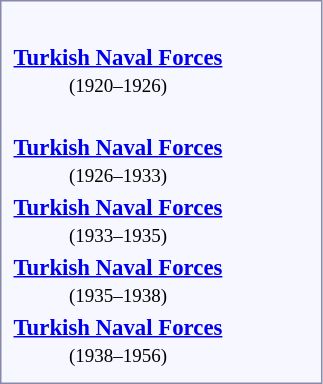<table style="border:1px solid #8888aa; background-color:#f7f8ff; padding:5px; font-size:95%; margin: 0px 12px 12px 0px; text-align:center;">
<tr style="text-align:center;">
<td rowspan=2><strong> <a href='#'>Turkish Naval Forces</a></strong><br><small>(1920–1926)</small></td>
<td colspan=2></td>
<td colspan=4></td>
<td colspan=2></td>
<td colspan=2><br></td>
<td colspan=2></td>
<td colspan=2></td>
<td colspan=2></td>
<td colspan=1></td>
<td colspan=1></td>
<td colspan=2></td>
<td colspan=2></td>
<td colspan=2></td>
</tr>
<tr style="text-align:center;">
<td colspan=2><br></td>
<td colspan=4><br></td>
<td colspan=2><br></td>
<td colspan=2><br><br><br></td>
<td colspan=2><br></td>
<td colspan=2><br></td>
<td colspan=2><br></td>
<td colspan=1><br></td>
<td colspan=1><br></td>
<td colspan=2><br></td>
<td colspan=1><br></td>
<td colspan=3><br></td>
</tr>
<tr style="text-align:center;">
<td rowspan=2><strong> <a href='#'>Turkish Naval Forces</a></strong><br><small>(1926–1933)</small></td>
<td colspan=2></td>
<td colspan=4></td>
<td colspan=2></td>
<td colspan=2></td>
<td colspan=2></td>
<td colspan=2></td>
<td colspan=2></td>
<td colspan=1></td>
<td colspan=1></td>
<td colspan=4></td>
<td colspan=2></td>
<td colspan=12 rowspan=2></td>
</tr>
<tr style="text-align:center;">
<td colspan=2><br></td>
<td colspan=4><br></td>
<td colspan=2><br></td>
<td colspan=2><br></td>
<td colspan=2><br></td>
<td colspan=2><br></td>
<td colspan=2><br></td>
<td colspan=1><br></td>
<td colspan=1><br></td>
<td colspan=4><br></td>
<td colspan=2><br></td>
</tr>
<tr style="text-align:center;">
<td rowspan=2><strong> <a href='#'>Turkish Naval Forces</a></strong><br><small>(1933–1935)</small></td>
<td colspan=2></td>
<td colspan=4></td>
<td colspan=2></td>
<td colspan=2></td>
<td colspan=2></td>
<td colspan=2></td>
<td colspan=2></td>
<td colspan=2></td>
<td colspan=2></td>
<td colspan=2></td>
<td colspan=2></td>
<td colspan=12 rowspan=2></td>
</tr>
<tr style="text-align:center;">
<td colspan=2></td>
<td colspan=4></td>
<td colspan=2></td>
<td colspan=2></td>
<td colspan=2></td>
<td colspan=2></td>
<td colspan=2></td>
<td colspan=2></td>
<td colspan=2></td>
<td colspan=2></td>
<td colspan=2></td>
</tr>
<tr style="text-align:center;">
<td rowspan=2><strong> <a href='#'>Turkish Naval Forces</a></strong><br><small>(1935–1938)</small></td>
<td colspan=2></td>
<td colspan=2></td>
<td colspan=2></td>
<td colspan=2></td>
<td colspan=2></td>
<td colspan=2></td>
<td colspan=2></td>
<td colspan=2></td>
<td colspan=2></td>
<td colspan=2></td>
<td colspan=2></td>
<td colspan=2></td>
<td colspan=12 rowspan=2></td>
</tr>
<tr style="text-align:center;">
<td colspan=2></td>
<td colspan=2></td>
<td colspan=2></td>
<td colspan=2></td>
<td colspan=2></td>
<td colspan=2></td>
<td colspan=2></td>
<td colspan=2></td>
<td colspan=2></td>
<td colspan=2></td>
<td colspan=2></td>
<td colspan=2></td>
</tr>
<tr style="text-align:center;">
<td rowspan=2><strong> <a href='#'>Turkish Naval Forces</a></strong><br><small>(1938–1956)</small></td>
<td colspan=2></td>
<td colspan=2></td>
<td colspan=2></td>
<td colspan=2></td>
<td colspan=2></td>
<td colspan=2></td>
<td colspan=2></td>
<td colspan=2></td>
<td colspan=2></td>
<td colspan=2></td>
<td colspan=2></td>
<td colspan=2></td>
<td colspan=12 rowspan=2></td>
</tr>
<tr style="text-align:center;">
<td colspan=2></td>
<td colspan=2></td>
<td colspan=2></td>
<td colspan=2></td>
<td colspan=2></td>
<td colspan=2></td>
<td colspan=2></td>
<td colspan=2></td>
<td colspan=2></td>
<td colspan=2></td>
<td colspan=2></td>
<td colspan=2></td>
</tr>
<tr style="text-align:center;">
</tr>
</table>
